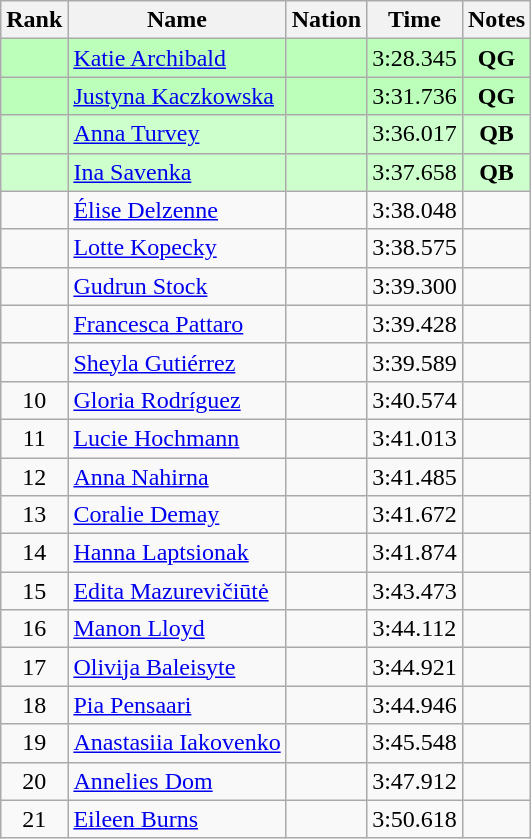<table class="wikitable sortable" style="text-align:center">
<tr>
<th>Rank</th>
<th>Name</th>
<th>Nation</th>
<th>Time</th>
<th>Notes</th>
</tr>
<tr bgcolor=bbffbb>
<td></td>
<td align=left><a href='#'>Katie Archibald</a></td>
<td align=left></td>
<td>3:28.345</td>
<td><strong>QG</strong></td>
</tr>
<tr bgcolor=bbffbb>
<td></td>
<td align=left><a href='#'>Justyna Kaczkowska</a></td>
<td align=left></td>
<td>3:31.736</td>
<td><strong>QG</strong></td>
</tr>
<tr bgcolor=ccffcc>
<td></td>
<td align=left><a href='#'>Anna Turvey</a></td>
<td align=left></td>
<td>3:36.017</td>
<td><strong>QB</strong></td>
</tr>
<tr bgcolor=ccffcc>
<td></td>
<td align=left><a href='#'>Ina Savenka</a></td>
<td align=left></td>
<td>3:37.658</td>
<td><strong>QB</strong></td>
</tr>
<tr>
<td></td>
<td align=left><a href='#'>Élise Delzenne</a></td>
<td align=left></td>
<td>3:38.048</td>
<td></td>
</tr>
<tr>
<td></td>
<td align=left><a href='#'>Lotte Kopecky</a></td>
<td align=left></td>
<td>3:38.575</td>
<td></td>
</tr>
<tr>
<td></td>
<td align=left><a href='#'>Gudrun Stock</a></td>
<td align=left></td>
<td>3:39.300</td>
<td></td>
</tr>
<tr>
<td></td>
<td align=left><a href='#'>Francesca Pattaro</a></td>
<td align=left></td>
<td>3:39.428</td>
<td></td>
</tr>
<tr>
<td></td>
<td align=left><a href='#'>Sheyla Gutiérrez</a></td>
<td align=left></td>
<td>3:39.589</td>
<td></td>
</tr>
<tr>
<td>10</td>
<td align=left><a href='#'>Gloria Rodríguez</a></td>
<td align=left></td>
<td>3:40.574</td>
<td></td>
</tr>
<tr>
<td>11</td>
<td align=left><a href='#'>Lucie Hochmann</a></td>
<td align=left></td>
<td>3:41.013</td>
<td></td>
</tr>
<tr>
<td>12</td>
<td align=left><a href='#'>Anna Nahirna</a></td>
<td align=left></td>
<td>3:41.485</td>
<td></td>
</tr>
<tr>
<td>13</td>
<td align=left><a href='#'>Coralie Demay</a></td>
<td align=left></td>
<td>3:41.672</td>
<td></td>
</tr>
<tr>
<td>14</td>
<td align=left><a href='#'>Hanna Laptsionak</a></td>
<td align=left></td>
<td>3:41.874</td>
<td></td>
</tr>
<tr>
<td>15</td>
<td align=left><a href='#'>Edita Mazurevičiūtė</a></td>
<td align=left></td>
<td>3:43.473</td>
<td></td>
</tr>
<tr>
<td>16</td>
<td align=left><a href='#'>Manon Lloyd</a></td>
<td align=left></td>
<td>3:44.112</td>
<td></td>
</tr>
<tr>
<td>17</td>
<td align=left><a href='#'>Olivija Baleisyte</a></td>
<td align=left></td>
<td>3:44.921</td>
<td></td>
</tr>
<tr>
<td>18</td>
<td align=left><a href='#'>Pia Pensaari</a></td>
<td align=left></td>
<td>3:44.946</td>
<td></td>
</tr>
<tr>
<td>19</td>
<td align=left><a href='#'>Anastasiia Iakovenko</a></td>
<td align=left></td>
<td>3:45.548</td>
<td></td>
</tr>
<tr>
<td>20</td>
<td align=left><a href='#'>Annelies Dom</a></td>
<td align=left></td>
<td>3:47.912</td>
<td></td>
</tr>
<tr>
<td>21</td>
<td align=left><a href='#'>Eileen Burns</a></td>
<td align=left></td>
<td>3:50.618</td>
<td></td>
</tr>
</table>
